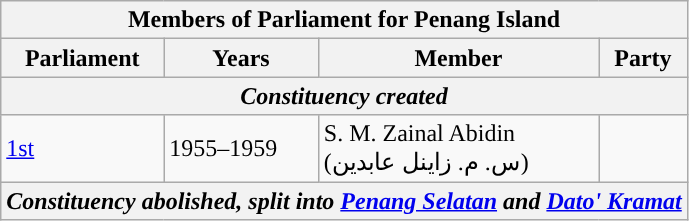<table class="wikitable">
<tr>
<th colspan="4">Members of Parliament for Penang Island</th>
</tr>
<tr>
<th>Parliament</th>
<th>Years</th>
<th>Member</th>
<th>Party</th>
</tr>
<tr>
<th colspan="4"><em>Constituency created</em></th>
</tr>
<tr>
<td><a href='#'>1st</a></td>
<td>1955–1959</td>
<td>S. M. Zainal Abidin <br> (س. م. زاينل عابدين)</td>
<td></td>
</tr>
<tr>
<th colspan="4"><em>Constituency abolished, split into <a href='#'>Penang Selatan</a> and <a href='#'>Dato' Kramat</a></em></th>
</tr>
</table>
